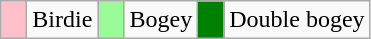<table class="wikitable" span = 50>
<tr>
<td style="background: Pink;" width=10></td>
<td>Birdie</td>
<td style="background: PaleGreen;" width=10></td>
<td>Bogey</td>
<td style="background: Green;" width=10></td>
<td>Double bogey</td>
</tr>
</table>
